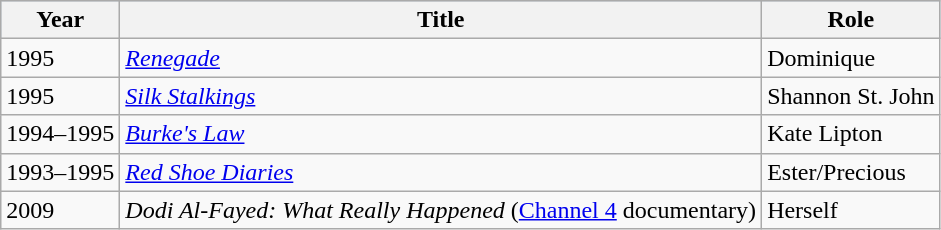<table class="wikitable">
<tr style="background:#b0c4de; text-align:center;">
<th>Year</th>
<th>Title</th>
<th>Role</th>
</tr>
<tr>
<td>1995</td>
<td><em><a href='#'>Renegade</a></em></td>
<td>Dominique</td>
</tr>
<tr>
<td>1995</td>
<td><em><a href='#'>Silk Stalkings</a></em></td>
<td>Shannon St. John</td>
</tr>
<tr>
<td>1994–1995</td>
<td><em><a href='#'>Burke's Law</a></em></td>
<td>Kate Lipton</td>
</tr>
<tr>
<td>1993–1995</td>
<td><em><a href='#'>Red Shoe Diaries</a></em></td>
<td>Ester/Precious</td>
</tr>
<tr>
<td>2009</td>
<td><em>Dodi Al-Fayed: What Really Happened</em> (<a href='#'>Channel 4</a> documentary)</td>
<td>Herself</td>
</tr>
</table>
